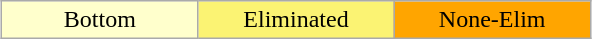<table class="wikitable" style="margin:1em auto; text-align:center;">
<tr>
<td style="background:#FFFFCC" ; padding-left: 1em;" width="20%"="Center">Bottom</td>
<td style="background:#FBF373" ; padding-left: 1em;" width="20%"="Center">Eliminated</td>
<td style="background:orange" ; padding-left: 1em;" width="20%"="Center">None-Elim</td>
</tr>
</table>
